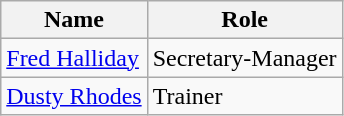<table class="wikitable">
<tr>
<th>Name</th>
<th>Role</th>
</tr>
<tr>
<td> <a href='#'>Fred Halliday</a></td>
<td>Secretary-Manager</td>
</tr>
<tr>
<td> <a href='#'>Dusty Rhodes</a></td>
<td>Trainer</td>
</tr>
</table>
